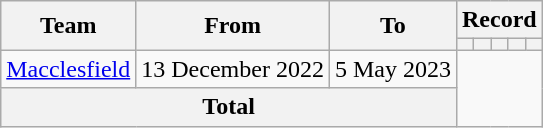<table class="wikitable" style="text-align:center">
<tr>
<th rowspan="2">Team</th>
<th rowspan="2">From</th>
<th rowspan="2">To</th>
<th colspan="5">Record</th>
</tr>
<tr>
<th></th>
<th></th>
<th></th>
<th></th>
<th></th>
</tr>
<tr>
<td align="left"><a href='#'>Macclesfield</a></td>
<td align="left">13 December 2022</td>
<td align="left">5 May 2023<br></td>
</tr>
<tr>
<th colspan="3">Total<br></th>
</tr>
</table>
